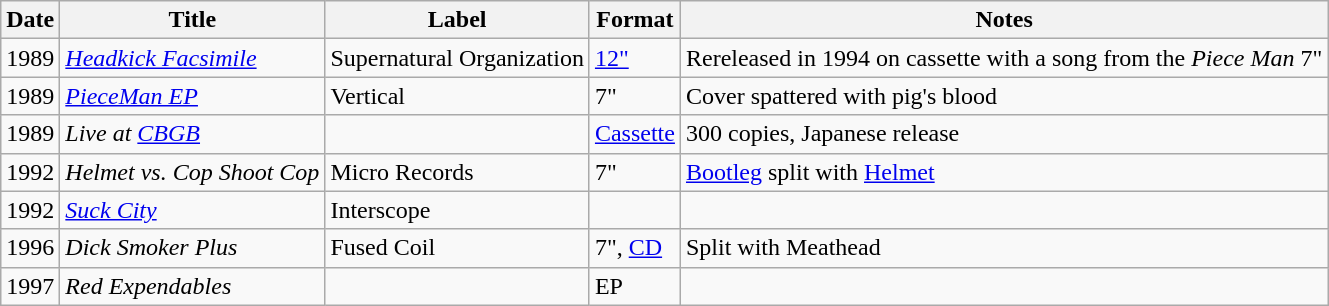<table class="wikitable">
<tr>
<th>Date</th>
<th>Title</th>
<th>Label</th>
<th>Format</th>
<th>Notes</th>
</tr>
<tr>
<td>1989</td>
<td><em><a href='#'>Headkick Facsimile</a></em></td>
<td>Supernatural Organization</td>
<td><a href='#'>12"</a></td>
<td>Rereleased in 1994 on cassette with a song from the <em>Piece Man</em> 7"</td>
</tr>
<tr>
<td>1989</td>
<td><em><a href='#'>PieceMan EP</a></em></td>
<td>Vertical</td>
<td>7"</td>
<td>Cover spattered with pig's blood</td>
</tr>
<tr>
<td>1989</td>
<td><em>Live at <a href='#'>CBGB</a></em></td>
<td></td>
<td><a href='#'>Cassette</a></td>
<td>300 copies, Japanese release</td>
</tr>
<tr>
<td>1992</td>
<td><em>Helmet vs. Cop Shoot Cop</em></td>
<td>Micro Records</td>
<td>7"</td>
<td><a href='#'>Bootleg</a> split with <a href='#'>Helmet</a></td>
</tr>
<tr>
<td>1992</td>
<td><em><a href='#'>Suck City</a></em></td>
<td>Interscope</td>
<td></td>
<td></td>
</tr>
<tr>
<td>1996</td>
<td><em>Dick Smoker Plus</em></td>
<td>Fused Coil</td>
<td>7", <a href='#'>CD</a></td>
<td>Split with Meathead</td>
</tr>
<tr>
<td>1997</td>
<td><em>Red Expendables</em></td>
<td></td>
<td>EP</td>
<td></td>
</tr>
</table>
